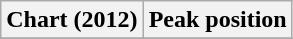<table class="wikitable sortable" border="1">
<tr>
<th>Chart (2012)</th>
<th>Peak position</th>
</tr>
<tr>
</tr>
</table>
